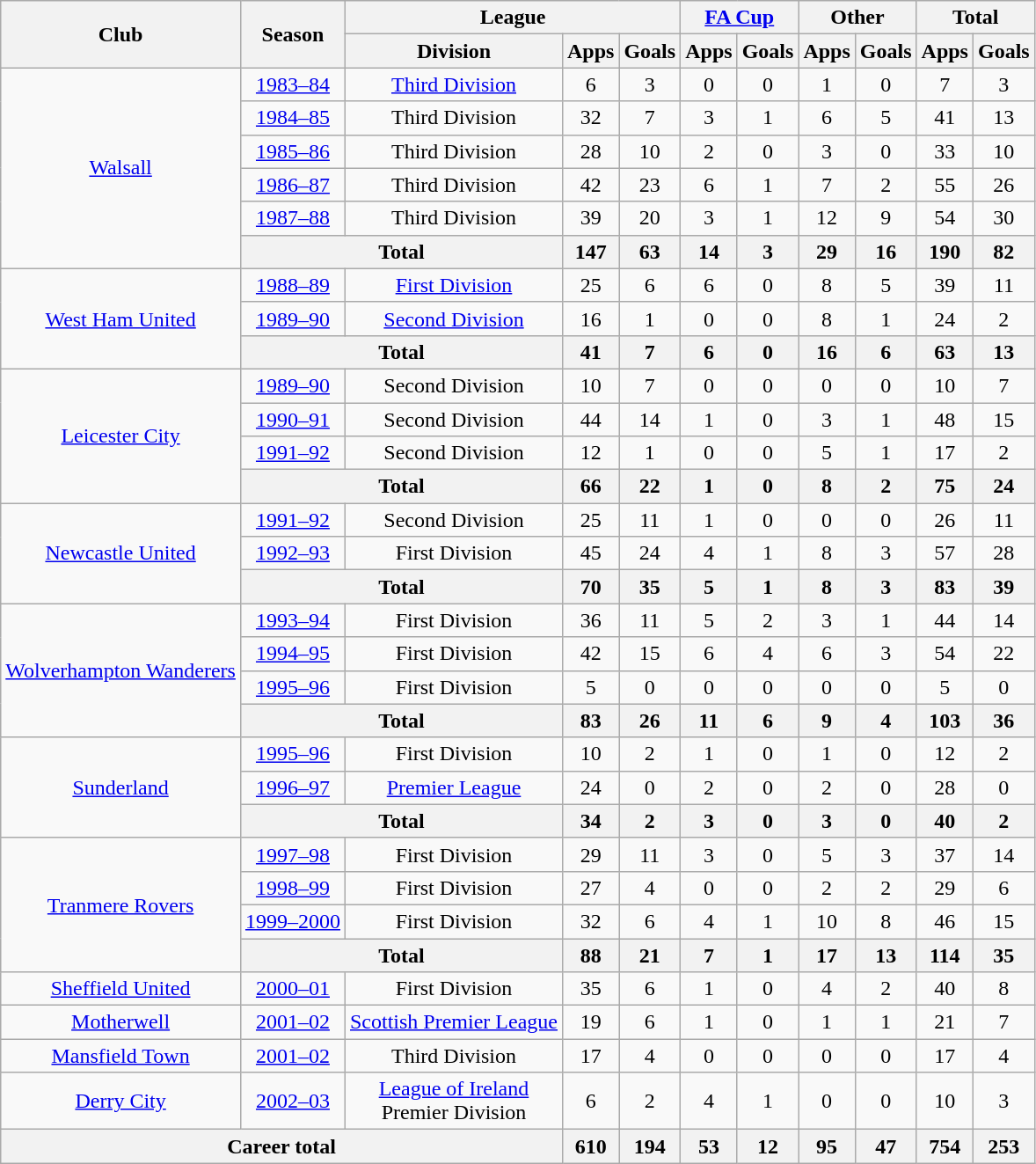<table class="wikitable" style="text-align:center">
<tr>
<th rowspan="2">Club</th>
<th rowspan="2">Season</th>
<th colspan="3">League</th>
<th colspan="2"><a href='#'>FA Cup</a></th>
<th colspan="2">Other</th>
<th colspan="2">Total</th>
</tr>
<tr>
<th>Division</th>
<th>Apps</th>
<th>Goals</th>
<th>Apps</th>
<th>Goals</th>
<th>Apps</th>
<th>Goals</th>
<th>Apps</th>
<th>Goals</th>
</tr>
<tr>
<td rowspan="6"><a href='#'>Walsall</a></td>
<td><a href='#'>1983–84</a></td>
<td><a href='#'>Third Division</a></td>
<td>6</td>
<td>3</td>
<td>0</td>
<td>0</td>
<td>1</td>
<td>0</td>
<td>7</td>
<td>3</td>
</tr>
<tr>
<td><a href='#'>1984–85</a></td>
<td>Third Division</td>
<td>32</td>
<td>7</td>
<td>3</td>
<td>1</td>
<td>6</td>
<td>5</td>
<td>41</td>
<td>13</td>
</tr>
<tr>
<td><a href='#'>1985–86</a></td>
<td>Third Division</td>
<td>28</td>
<td>10</td>
<td>2</td>
<td>0</td>
<td>3</td>
<td>0</td>
<td>33</td>
<td>10</td>
</tr>
<tr>
<td><a href='#'>1986–87</a></td>
<td>Third Division</td>
<td>42</td>
<td>23</td>
<td>6</td>
<td>1</td>
<td>7</td>
<td>2</td>
<td>55</td>
<td>26</td>
</tr>
<tr>
<td><a href='#'>1987–88</a></td>
<td>Third Division</td>
<td>39</td>
<td>20</td>
<td>3</td>
<td>1</td>
<td>12</td>
<td>9</td>
<td>54</td>
<td>30</td>
</tr>
<tr>
<th colspan="2">Total</th>
<th>147</th>
<th>63</th>
<th>14</th>
<th>3</th>
<th>29</th>
<th>16</th>
<th>190</th>
<th>82</th>
</tr>
<tr>
<td rowspan="3"><a href='#'>West Ham United</a></td>
<td><a href='#'>1988–89</a></td>
<td><a href='#'>First Division</a></td>
<td>25</td>
<td>6</td>
<td>6</td>
<td>0</td>
<td>8</td>
<td>5</td>
<td>39</td>
<td>11</td>
</tr>
<tr>
<td><a href='#'>1989–90</a></td>
<td><a href='#'>Second Division</a></td>
<td>16</td>
<td>1</td>
<td>0</td>
<td>0</td>
<td>8</td>
<td>1</td>
<td>24</td>
<td>2</td>
</tr>
<tr>
<th colspan="2">Total</th>
<th>41</th>
<th>7</th>
<th>6</th>
<th>0</th>
<th>16</th>
<th>6</th>
<th>63</th>
<th>13</th>
</tr>
<tr>
<td rowspan="4"><a href='#'>Leicester City</a></td>
<td><a href='#'>1989–90</a></td>
<td>Second Division</td>
<td>10</td>
<td>7</td>
<td>0</td>
<td>0</td>
<td>0</td>
<td>0</td>
<td>10</td>
<td>7</td>
</tr>
<tr>
<td><a href='#'>1990–91</a></td>
<td>Second Division</td>
<td>44</td>
<td>14</td>
<td>1</td>
<td>0</td>
<td>3</td>
<td>1</td>
<td>48</td>
<td>15</td>
</tr>
<tr>
<td><a href='#'>1991–92</a></td>
<td>Second Division</td>
<td>12</td>
<td>1</td>
<td>0</td>
<td>0</td>
<td>5</td>
<td>1</td>
<td>17</td>
<td>2</td>
</tr>
<tr>
<th colspan="2">Total</th>
<th>66</th>
<th>22</th>
<th>1</th>
<th>0</th>
<th>8</th>
<th>2</th>
<th>75</th>
<th>24</th>
</tr>
<tr>
<td rowspan="3"><a href='#'>Newcastle United</a></td>
<td><a href='#'>1991–92</a></td>
<td>Second Division</td>
<td>25</td>
<td>11</td>
<td>1</td>
<td>0</td>
<td>0</td>
<td>0</td>
<td>26</td>
<td>11</td>
</tr>
<tr>
<td><a href='#'>1992–93</a></td>
<td>First Division</td>
<td>45</td>
<td>24</td>
<td>4</td>
<td>1</td>
<td>8</td>
<td>3</td>
<td>57</td>
<td>28</td>
</tr>
<tr>
<th colspan="2">Total</th>
<th>70</th>
<th>35</th>
<th>5</th>
<th>1</th>
<th>8</th>
<th>3</th>
<th>83</th>
<th>39</th>
</tr>
<tr>
<td rowspan="4"><a href='#'>Wolverhampton Wanderers</a></td>
<td><a href='#'>1993–94</a></td>
<td>First Division</td>
<td>36</td>
<td>11</td>
<td>5</td>
<td>2</td>
<td>3</td>
<td>1</td>
<td>44</td>
<td>14</td>
</tr>
<tr>
<td><a href='#'>1994–95</a></td>
<td>First Division</td>
<td>42</td>
<td>15</td>
<td>6</td>
<td>4</td>
<td>6</td>
<td>3</td>
<td>54</td>
<td>22</td>
</tr>
<tr>
<td><a href='#'>1995–96</a></td>
<td>First Division</td>
<td>5</td>
<td>0</td>
<td>0</td>
<td>0</td>
<td>0</td>
<td>0</td>
<td>5</td>
<td>0</td>
</tr>
<tr>
<th colspan="2">Total</th>
<th>83</th>
<th>26</th>
<th>11</th>
<th>6</th>
<th>9</th>
<th>4</th>
<th>103</th>
<th>36</th>
</tr>
<tr>
<td rowspan="3"><a href='#'>Sunderland</a></td>
<td><a href='#'>1995–96</a></td>
<td>First Division</td>
<td>10</td>
<td>2</td>
<td>1</td>
<td>0</td>
<td>1</td>
<td>0</td>
<td>12</td>
<td>2</td>
</tr>
<tr>
<td><a href='#'>1996–97</a></td>
<td><a href='#'>Premier League</a></td>
<td>24</td>
<td>0</td>
<td>2</td>
<td>0</td>
<td>2</td>
<td>0</td>
<td>28</td>
<td>0</td>
</tr>
<tr>
<th colspan="2">Total</th>
<th>34</th>
<th>2</th>
<th>3</th>
<th>0</th>
<th>3</th>
<th>0</th>
<th>40</th>
<th>2</th>
</tr>
<tr>
<td rowspan="4"><a href='#'>Tranmere Rovers</a></td>
<td><a href='#'>1997–98</a></td>
<td>First Division</td>
<td>29</td>
<td>11</td>
<td>3</td>
<td>0</td>
<td>5</td>
<td>3</td>
<td>37</td>
<td>14</td>
</tr>
<tr>
<td><a href='#'>1998–99</a></td>
<td>First Division</td>
<td>27</td>
<td>4</td>
<td>0</td>
<td>0</td>
<td>2</td>
<td>2</td>
<td>29</td>
<td>6</td>
</tr>
<tr>
<td><a href='#'>1999–2000</a></td>
<td>First Division</td>
<td>32</td>
<td>6</td>
<td>4</td>
<td>1</td>
<td>10</td>
<td>8</td>
<td>46</td>
<td>15</td>
</tr>
<tr>
<th colspan="2">Total</th>
<th>88</th>
<th>21</th>
<th>7</th>
<th>1</th>
<th>17</th>
<th>13</th>
<th>114</th>
<th>35</th>
</tr>
<tr>
<td><a href='#'>Sheffield United</a></td>
<td><a href='#'>2000–01</a></td>
<td>First Division</td>
<td>35</td>
<td>6</td>
<td>1</td>
<td>0</td>
<td>4</td>
<td>2</td>
<td>40</td>
<td>8</td>
</tr>
<tr>
<td><a href='#'>Motherwell</a></td>
<td><a href='#'>2001–02</a></td>
<td><a href='#'>Scottish Premier League</a></td>
<td>19</td>
<td>6</td>
<td>1</td>
<td>0</td>
<td>1</td>
<td>1</td>
<td>21</td>
<td>7</td>
</tr>
<tr>
<td><a href='#'>Mansfield Town</a></td>
<td><a href='#'>2001–02</a></td>
<td>Third Division</td>
<td>17</td>
<td>4</td>
<td>0</td>
<td>0</td>
<td>0</td>
<td>0</td>
<td>17</td>
<td>4</td>
</tr>
<tr>
<td><a href='#'>Derry City</a></td>
<td><a href='#'>2002–03</a></td>
<td><a href='#'>League of Ireland</a><br>Premier Division</td>
<td>6</td>
<td>2</td>
<td>4</td>
<td>1</td>
<td>0</td>
<td>0</td>
<td>10</td>
<td>3</td>
</tr>
<tr>
<th colspan="3">Career total</th>
<th>610</th>
<th>194</th>
<th>53</th>
<th>12</th>
<th>95</th>
<th>47</th>
<th>754</th>
<th>253</th>
</tr>
</table>
